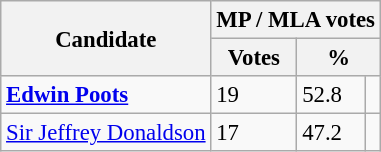<table class="wikitable" style="font-size:95%;">
<tr>
<th rowspan=2>Candidate</th>
<th colspan=3>MP / MLA votes</th>
</tr>
<tr>
<th>Votes</th>
<th colspan=2>%</th>
</tr>
<tr>
<td><strong><a href='#'>Edwin Poots</a></strong></td>
<td>19</td>
<td>52.8</td>
<td></td>
</tr>
<tr>
<td><a href='#'>Sir Jeffrey Donaldson</a></td>
<td>17</td>
<td>47.2</td>
<td></td>
</tr>
</table>
